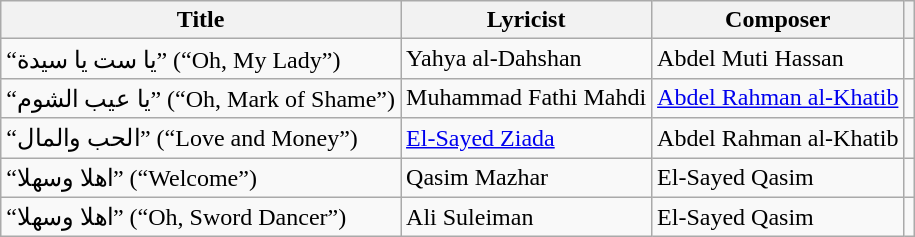<table class="wikitable">
<tr>
<th>Title</th>
<th>Lyricist</th>
<th>Composer</th>
<th></th>
</tr>
<tr>
<td>“يا ست يا سيدة” (“Oh, My Lady”)</td>
<td>Yahya al-Dahshan</td>
<td>Abdel Muti Hassan</td>
<td></td>
</tr>
<tr>
<td>“يا عيب الشوم” (“Oh, Mark of Shame”)</td>
<td>Muhammad Fathi Mahdi</td>
<td><a href='#'>Abdel Rahman al-Khatib</a></td>
<td></td>
</tr>
<tr>
<td>“الحب والمال” (“Love and Money”)</td>
<td><a href='#'>El-Sayed Ziada</a></td>
<td>Abdel Rahman al-Khatib</td>
<td></td>
</tr>
<tr>
<td>“اهلا وسهلا” (“Welcome”)</td>
<td>Qasim Mazhar</td>
<td>El-Sayed Qasim</td>
<td></td>
</tr>
<tr>
<td>“اهلا وسهلا” (“Oh, Sword Dancer”)</td>
<td>Ali Suleiman</td>
<td>El-Sayed Qasim</td>
<td></td>
</tr>
</table>
